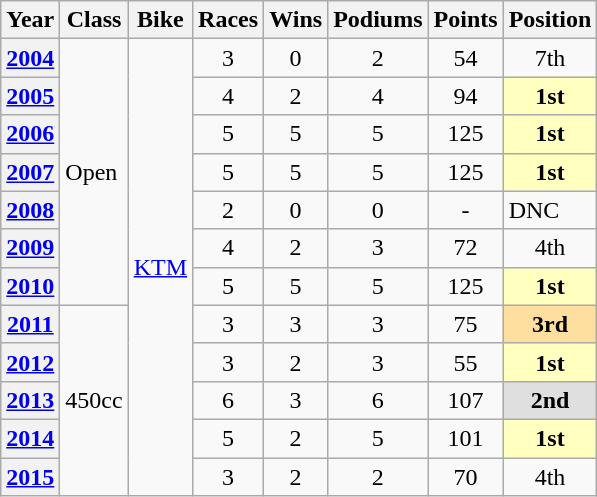<table class="wikitable">
<tr>
<th>Year</th>
<th>Class</th>
<th>Bike</th>
<th>Races</th>
<th>Wins</th>
<th>Podiums</th>
<th>Points</th>
<th>Position</th>
</tr>
<tr>
<th><a href='#'>2004</a></th>
<td rowspan=7>Open</td>
<td rowspan=12> <a href='#'>KTM</a></td>
<td align="center">3</td>
<td align="center">0</td>
<td align="center">2</td>
<td align="center">54</td>
<td align="center">7th</td>
</tr>
<tr>
<th><a href='#'>2005</a></th>
<td align="center">4</td>
<td align="center">2</td>
<td align="center">4</td>
<td align="center">94</td>
<td align="center" style="background:#FFFFBF;"><strong>1st</strong></td>
</tr>
<tr>
<th><a href='#'>2006</a></th>
<td align="center">5</td>
<td align="center">5</td>
<td align="center">5</td>
<td align="center">125</td>
<td align="center" style="background:#FFFFBF;"><strong>1st</strong></td>
</tr>
<tr>
<th><a href='#'>2007</a></th>
<td align="center">5</td>
<td align="center">5</td>
<td align="center">5</td>
<td align="center">125</td>
<td align="center" style="background:#FFFFBF;"><strong>1st</strong></td>
</tr>
<tr>
<th><a href='#'>2008</a></th>
<td align="center">2</td>
<td align="center">0</td>
<td align="center">0</td>
<td align="center">-</td>
<td>DNC</td>
</tr>
<tr>
<th><a href='#'>2009</a></th>
<td align="center">4</td>
<td align="center">2</td>
<td align="center">3</td>
<td align="center">72</td>
<td align="center">4th</td>
</tr>
<tr>
<th><a href='#'>2010</a></th>
<td align="center">5</td>
<td align="center">5</td>
<td align="center">5</td>
<td align="center">125</td>
<td align="center" style="background:#FFFFBF;"><strong>1st</strong></td>
</tr>
<tr>
<th><a href='#'>2011</a></th>
<td rowspan=5>450cc</td>
<td align="center">3</td>
<td align="center">3</td>
<td align="center">3</td>
<td align="center">75</td>
<td align="center" style="background:#ffdf9f;"><strong>3rd</strong></td>
</tr>
<tr>
<th><a href='#'>2012</a></th>
<td align="center">3</td>
<td align="center">2</td>
<td align="center">3</td>
<td align="center">55</td>
<td align="center" style="background:#FFFFBF;"><strong>1st</strong></td>
</tr>
<tr>
<th><a href='#'>2013</a></th>
<td align="center">6</td>
<td align="center">3</td>
<td align="center">6</td>
<td align="center">107</td>
<td align="center" style="background:#DFDFDF;"><strong>2nd</strong></td>
</tr>
<tr>
<th><a href='#'>2014</a></th>
<td align="center">5</td>
<td align="center">2</td>
<td align="center">5</td>
<td align="center">101</td>
<td align="center" style="background:#FFFFBF;"><strong>1st</strong></td>
</tr>
<tr>
<th><a href='#'>2015</a></th>
<td align="center">3</td>
<td align="center">2</td>
<td align="center">2</td>
<td align="center">70</td>
<td align="center">4th</td>
</tr>
</table>
